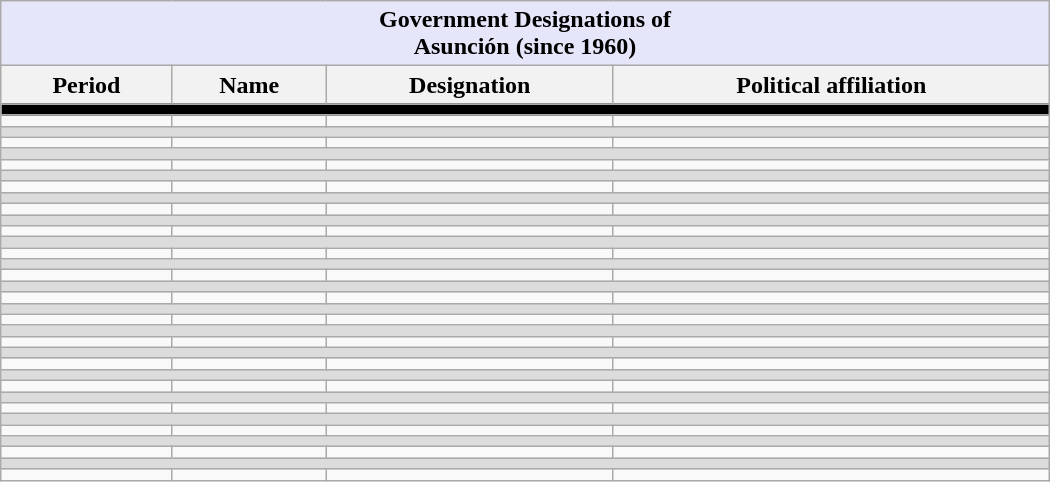<table class="wikitable" style="float: auto; font-size:100%; width:700px; background:F5F5F5; margin:auto; align:center;">
<tr>
<th style="background:lavender;" colspan="4"><div></div><span>Government Designations of <br>Asunción (since 1960)</span></th>
</tr>
<tr style="font-weight:bold;">
<th>Period</th>
<th>Name</th>
<th>Designation</th>
<th>Political affiliation</th>
</tr>
<tr>
<th style="background:#000000;" colspan="4"></th>
</tr>
<tr>
<td></td>
<td></td>
<td></td>
<td></td>
</tr>
<tr>
<th style="background:#DCDCDC;" colspan="4"></th>
</tr>
<tr>
<td></td>
<td></td>
<td></td>
<td></td>
</tr>
<tr>
<th style="background:#DCDCDC;" colspan="4"></th>
</tr>
<tr>
<td></td>
<td></td>
<td></td>
<td></td>
</tr>
<tr>
<th style="background:#DCDCDC;" colspan="4"></th>
</tr>
<tr>
<td></td>
<td></td>
<td></td>
<td></td>
</tr>
<tr>
<th style="background:#DCDCDC;" colspan="4"></th>
</tr>
<tr>
<td></td>
<td></td>
<td></td>
<td></td>
</tr>
<tr>
<th style="background:#DCDCDC;" colspan="4"></th>
</tr>
<tr>
<td></td>
<td></td>
<td></td>
<td></td>
</tr>
<tr>
<th style="background:#DCDCDC;" colspan="4"></th>
</tr>
<tr>
<td></td>
<td></td>
<td></td>
<td></td>
</tr>
<tr>
<th style="background:#DCDCDC;" colspan="4"></th>
</tr>
<tr>
<td></td>
<td></td>
<td></td>
<td></td>
</tr>
<tr>
<th style="background:#DCDCDC;" colspan="4"></th>
</tr>
<tr>
<td></td>
<td></td>
<td></td>
<td></td>
</tr>
<tr>
<th style="background:#DCDCDC;" colspan="4"></th>
</tr>
<tr>
<td></td>
<td></td>
<td></td>
<td></td>
</tr>
<tr>
<th style="background:#DCDCDC;" colspan="4"></th>
</tr>
<tr>
<td></td>
<td></td>
<td></td>
<td></td>
</tr>
<tr>
<th style="background:#DCDCDC;" colspan="4"></th>
</tr>
<tr>
<td></td>
<td></td>
<td></td>
<td></td>
</tr>
<tr>
<th style="background:#DCDCDC;" colspan="4"></th>
</tr>
<tr>
<td></td>
<td></td>
<td></td>
<td></td>
</tr>
<tr>
<th style="background:#DCDCDC;" colspan="4"></th>
</tr>
<tr>
<td></td>
<td></td>
<td></td>
<td></td>
</tr>
<tr>
<th style="background:#DCDCDC;" colspan="4"></th>
</tr>
<tr>
<td></td>
<td></td>
<td></td>
<td></td>
</tr>
<tr>
<th style="background:#DCDCDC;" colspan="4"></th>
</tr>
<tr>
<td></td>
<td></td>
<td></td>
<td></td>
</tr>
<tr>
<th style="background:#DCDCDC;" colspan="4"></th>
</tr>
<tr>
<td></td>
<td></td>
<td></td>
<td></td>
</tr>
</table>
